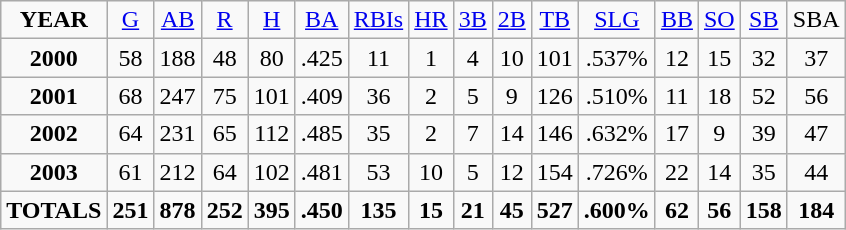<table class="wikitable">
<tr align=center>
<td><strong>YEAR</strong></td>
<td><a href='#'>G</a></td>
<td><a href='#'>AB</a></td>
<td><a href='#'>R</a></td>
<td><a href='#'>H</a></td>
<td><a href='#'>BA</a></td>
<td><a href='#'>RBIs</a></td>
<td><a href='#'>HR</a></td>
<td><a href='#'>3B</a></td>
<td><a href='#'>2B</a></td>
<td><a href='#'>TB</a></td>
<td><a href='#'>SLG</a></td>
<td><a href='#'>BB</a></td>
<td><a href='#'>SO</a></td>
<td><a href='#'>SB</a></td>
<td>SBA</td>
</tr>
<tr align=center>
<td><strong>2000</strong></td>
<td>58</td>
<td>188</td>
<td>48</td>
<td>80</td>
<td>.425</td>
<td>11</td>
<td>1</td>
<td>4</td>
<td>10</td>
<td>101</td>
<td>.537%</td>
<td>12</td>
<td>15</td>
<td>32</td>
<td>37</td>
</tr>
<tr align=center>
<td><strong>2001</strong></td>
<td>68</td>
<td>247</td>
<td>75</td>
<td>101</td>
<td>.409</td>
<td>36</td>
<td>2</td>
<td>5</td>
<td>9</td>
<td>126</td>
<td>.510%</td>
<td>11</td>
<td>18</td>
<td>52</td>
<td>56</td>
</tr>
<tr align=center>
<td><strong>2002</strong></td>
<td>64</td>
<td>231</td>
<td>65</td>
<td>112</td>
<td>.485</td>
<td>35</td>
<td>2</td>
<td>7</td>
<td>14</td>
<td>146</td>
<td>.632%</td>
<td>17</td>
<td>9</td>
<td>39</td>
<td>47</td>
</tr>
<tr align=center>
<td><strong>2003</strong></td>
<td>61</td>
<td>212</td>
<td>64</td>
<td>102</td>
<td>.481</td>
<td>53</td>
<td>10</td>
<td>5</td>
<td>12</td>
<td>154</td>
<td>.726%</td>
<td>22</td>
<td>14</td>
<td>35</td>
<td>44</td>
</tr>
<tr align=center>
<td><strong>TOTALS</strong></td>
<td><strong>251</strong></td>
<td><strong>878</strong></td>
<td><strong>252</strong></td>
<td><strong>395</strong></td>
<td><strong>.450</strong></td>
<td><strong>135</strong></td>
<td><strong>15</strong></td>
<td><strong>21</strong></td>
<td><strong>45</strong></td>
<td><strong>527</strong></td>
<td><strong>.600%</strong></td>
<td><strong>62</strong></td>
<td><strong>56</strong></td>
<td><strong>158</strong></td>
<td><strong>184</strong></td>
</tr>
</table>
